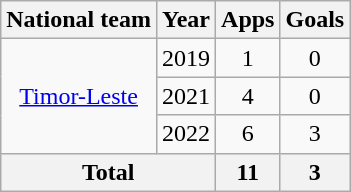<table class="wikitable" style="text-align:center">
<tr>
<th>National team</th>
<th>Year</th>
<th>Apps</th>
<th>Goals</th>
</tr>
<tr>
<td rowspan="3"><a href='#'>Timor-Leste</a></td>
<td>2019</td>
<td>1</td>
<td>0</td>
</tr>
<tr>
<td>2021</td>
<td>4</td>
<td>0</td>
</tr>
<tr>
<td>2022</td>
<td>6</td>
<td>3</td>
</tr>
<tr>
<th colspan=2>Total</th>
<th>11</th>
<th>3</th>
</tr>
</table>
